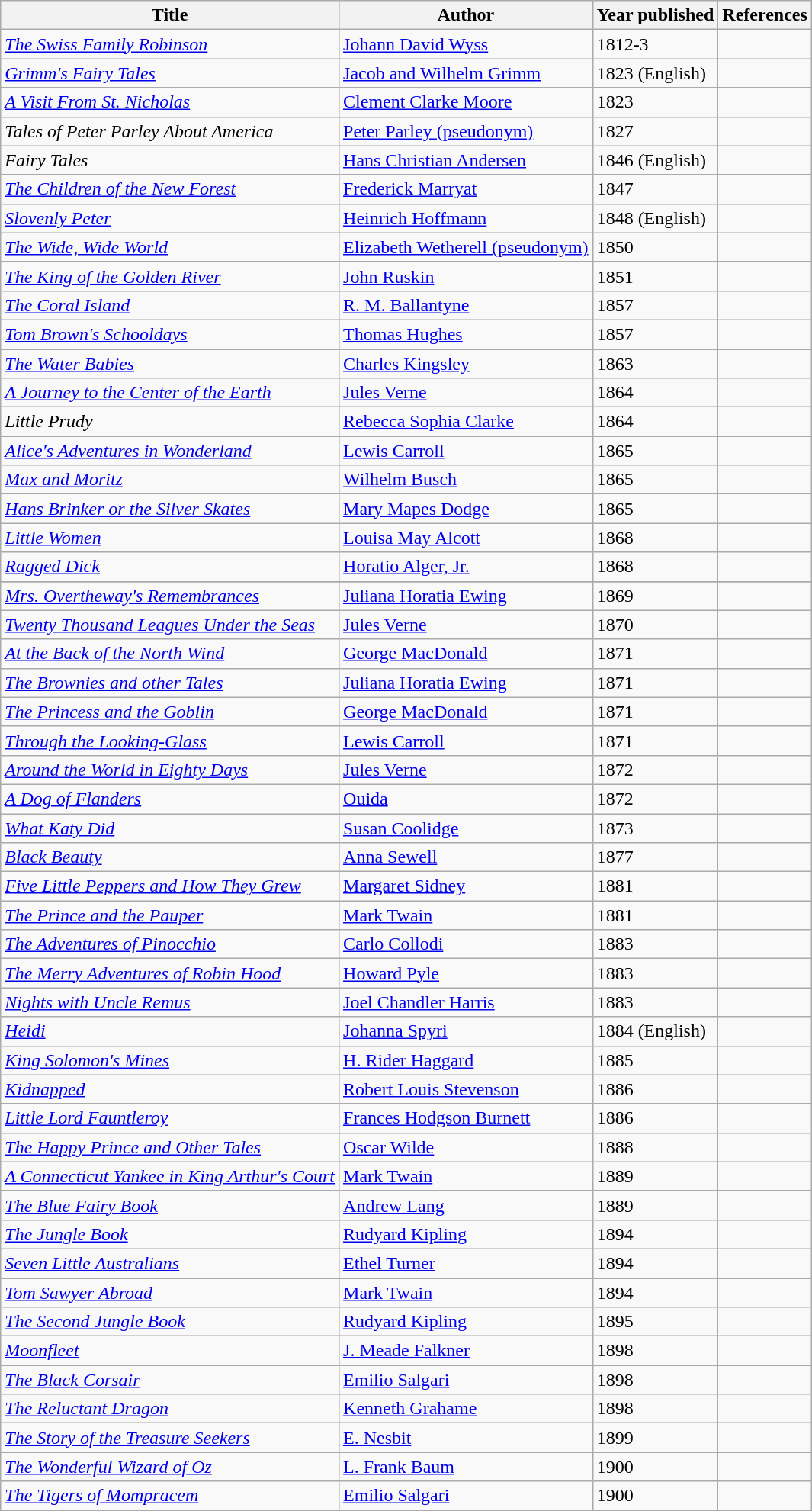<table class="wikitable sortable">
<tr>
<th>Title</th>
<th>Author</th>
<th>Year published</th>
<th>References</th>
</tr>
<tr>
<td><em><a href='#'>The Swiss Family Robinson</a></em></td>
<td><a href='#'>Johann David Wyss</a></td>
<td>1812-3</td>
<td></td>
</tr>
<tr>
<td><em><a href='#'>Grimm's Fairy Tales</a></em></td>
<td><a href='#'>Jacob and Wilhelm Grimm</a></td>
<td>1823 (English)</td>
<td></td>
</tr>
<tr>
<td><em><a href='#'>A Visit From St. Nicholas</a></em></td>
<td><a href='#'>Clement Clarke Moore</a></td>
<td>1823</td>
<td></td>
</tr>
<tr>
<td><em>Tales of Peter Parley About America</em></td>
<td><a href='#'>Peter Parley (pseudonym)</a></td>
<td>1827</td>
<td></td>
</tr>
<tr>
<td><em>Fairy Tales</em></td>
<td><a href='#'>Hans Christian Andersen</a></td>
<td>1846 (English)</td>
<td></td>
</tr>
<tr>
<td><em><a href='#'>The Children of the New Forest</a></em></td>
<td><a href='#'>Frederick Marryat</a></td>
<td>1847</td>
<td></td>
</tr>
<tr>
<td><em><a href='#'>Slovenly Peter</a></em></td>
<td><a href='#'>Heinrich Hoffmann</a></td>
<td>1848 (English)</td>
<td></td>
</tr>
<tr>
<td><em><a href='#'>The Wide, Wide World</a></em></td>
<td><a href='#'>Elizabeth Wetherell (pseudonym)</a></td>
<td>1850</td>
<td></td>
</tr>
<tr>
<td><em><a href='#'>The King of the Golden River</a></em></td>
<td><a href='#'>John Ruskin</a></td>
<td>1851</td>
<td></td>
</tr>
<tr>
<td><em><a href='#'>The Coral Island</a></em></td>
<td><a href='#'>R. M. Ballantyne</a></td>
<td>1857</td>
<td></td>
</tr>
<tr>
<td><em><a href='#'>Tom Brown's Schooldays</a></em></td>
<td><a href='#'>Thomas Hughes</a></td>
<td>1857</td>
<td></td>
</tr>
<tr>
<td><em><a href='#'>The Water Babies</a></em></td>
<td><a href='#'>Charles Kingsley</a></td>
<td>1863</td>
<td></td>
</tr>
<tr>
<td><em><a href='#'>A Journey to the Center of the Earth</a></em></td>
<td><a href='#'>Jules Verne</a></td>
<td>1864</td>
<td></td>
</tr>
<tr>
<td><em>Little Prudy</em></td>
<td><a href='#'>Rebecca Sophia Clarke</a></td>
<td>1864</td>
<td></td>
</tr>
<tr>
<td><em><a href='#'>Alice's Adventures in Wonderland</a></em></td>
<td><a href='#'>Lewis Carroll</a></td>
<td>1865</td>
<td></td>
</tr>
<tr>
<td><em><a href='#'>Max and Moritz</a></em></td>
<td><a href='#'>Wilhelm Busch</a></td>
<td>1865</td>
<td></td>
</tr>
<tr>
<td><em><a href='#'>Hans Brinker or the Silver Skates</a></em></td>
<td><a href='#'>Mary Mapes Dodge</a></td>
<td>1865</td>
<td></td>
</tr>
<tr>
<td><em><a href='#'>Little Women</a></em></td>
<td><a href='#'>Louisa May Alcott</a></td>
<td>1868</td>
<td></td>
</tr>
<tr>
<td><em><a href='#'>Ragged Dick</a></em></td>
<td><a href='#'>Horatio Alger, Jr.</a></td>
<td>1868</td>
<td></td>
</tr>
<tr>
</tr>
<tr>
<td><em><a href='#'>Mrs. Overtheway's Remembrances</a></em></td>
<td><a href='#'>Juliana Horatia Ewing</a></td>
<td>1869</td>
<td></td>
</tr>
<tr>
<td><em><a href='#'>Twenty Thousand Leagues Under the Seas</a></em></td>
<td><a href='#'>Jules Verne</a></td>
<td>1870</td>
<td></td>
</tr>
<tr>
<td><em><a href='#'>At the Back of the North Wind</a></em></td>
<td><a href='#'>George MacDonald</a></td>
<td>1871</td>
<td></td>
</tr>
<tr>
<td><em><a href='#'>The Brownies and other Tales</a></em></td>
<td><a href='#'>Juliana Horatia Ewing</a></td>
<td>1871</td>
<td></td>
</tr>
<tr>
<td><em><a href='#'>The Princess and the Goblin</a></em></td>
<td><a href='#'>George MacDonald</a></td>
<td>1871</td>
<td></td>
</tr>
<tr>
<td><em><a href='#'>Through the Looking-Glass</a></em></td>
<td><a href='#'>Lewis Carroll</a></td>
<td>1871</td>
<td></td>
</tr>
<tr>
<td><em><a href='#'>Around the World in Eighty Days</a></em></td>
<td><a href='#'>Jules Verne</a></td>
<td>1872</td>
<td></td>
</tr>
<tr>
<td><em><a href='#'>A Dog of Flanders</a></em></td>
<td><a href='#'>Ouida</a></td>
<td>1872</td>
<td></td>
</tr>
<tr>
<td><em><a href='#'>What Katy Did</a></em></td>
<td><a href='#'>Susan Coolidge</a></td>
<td>1873</td>
<td></td>
</tr>
<tr>
<td><em><a href='#'>Black Beauty</a></em></td>
<td><a href='#'>Anna Sewell</a></td>
<td>1877</td>
<td></td>
</tr>
<tr>
<td><em><a href='#'>Five Little Peppers and How They Grew</a></em></td>
<td><a href='#'>Margaret Sidney</a></td>
<td>1881</td>
<td></td>
</tr>
<tr>
<td><em><a href='#'>The Prince and the Pauper</a></em></td>
<td><a href='#'>Mark Twain</a></td>
<td>1881</td>
<td></td>
</tr>
<tr>
<td><em><a href='#'>The Adventures of Pinocchio</a></em></td>
<td><a href='#'>Carlo Collodi</a></td>
<td>1883</td>
<td></td>
</tr>
<tr>
<td><em><a href='#'>The Merry Adventures of Robin Hood</a></em></td>
<td><a href='#'>Howard Pyle</a></td>
<td>1883</td>
<td></td>
</tr>
<tr>
<td><em><a href='#'>Nights with Uncle Remus</a></em></td>
<td><a href='#'>Joel Chandler Harris</a></td>
<td>1883</td>
<td></td>
</tr>
<tr>
<td><em><a href='#'>Heidi</a></em></td>
<td><a href='#'>Johanna Spyri</a></td>
<td>1884 (English)</td>
<td></td>
</tr>
<tr>
<td><em><a href='#'>King Solomon's Mines</a></em></td>
<td><a href='#'>H. Rider Haggard</a></td>
<td>1885</td>
<td></td>
</tr>
<tr>
<td><em><a href='#'>Kidnapped</a></em></td>
<td><a href='#'>Robert Louis Stevenson</a></td>
<td>1886</td>
<td></td>
</tr>
<tr>
<td><em><a href='#'>Little Lord Fauntleroy</a></em></td>
<td><a href='#'>Frances Hodgson Burnett</a></td>
<td>1886</td>
<td></td>
</tr>
<tr>
<td><em><a href='#'>The Happy Prince and Other Tales</a></em></td>
<td><a href='#'>Oscar Wilde</a></td>
<td>1888</td>
<td></td>
</tr>
<tr>
<td><em><a href='#'>A Connecticut Yankee in King Arthur's Court</a></em></td>
<td><a href='#'>Mark Twain</a></td>
<td>1889</td>
<td></td>
</tr>
<tr>
<td><em><a href='#'>The Blue Fairy Book</a></em></td>
<td><a href='#'>Andrew Lang</a></td>
<td>1889</td>
<td></td>
</tr>
<tr>
<td><em><a href='#'>The Jungle Book</a></em></td>
<td><a href='#'>Rudyard Kipling</a></td>
<td>1894</td>
<td></td>
</tr>
<tr>
<td><em><a href='#'>Seven Little Australians</a></em></td>
<td><a href='#'>Ethel Turner</a></td>
<td>1894</td>
<td></td>
</tr>
<tr>
<td><em><a href='#'>Tom Sawyer Abroad</a></em></td>
<td><a href='#'>Mark Twain</a></td>
<td>1894</td>
<td></td>
</tr>
<tr>
<td><em><a href='#'>The Second Jungle Book</a></em></td>
<td><a href='#'>Rudyard Kipling</a></td>
<td>1895</td>
<td></td>
</tr>
<tr>
<td><em><a href='#'>Moonfleet</a></em></td>
<td><a href='#'>J. Meade Falkner</a></td>
<td>1898</td>
<td></td>
</tr>
<tr>
<td><em><a href='#'>The Black Corsair</a></em></td>
<td><a href='#'>Emilio Salgari</a></td>
<td>1898</td>
<td></td>
</tr>
<tr>
<td><em><a href='#'>The Reluctant Dragon</a></em></td>
<td><a href='#'>Kenneth Grahame</a></td>
<td>1898</td>
<td></td>
</tr>
<tr>
<td><em><a href='#'>The Story of the Treasure Seekers</a></em></td>
<td><a href='#'>E. Nesbit</a></td>
<td>1899</td>
<td></td>
</tr>
<tr>
<td><em><a href='#'>The Wonderful Wizard of Oz</a></em></td>
<td><a href='#'>L. Frank Baum</a></td>
<td>1900</td>
<td></td>
</tr>
<tr>
<td><em><a href='#'>The Tigers of Mompracem</a></em></td>
<td><a href='#'>Emilio Salgari</a></td>
<td>1900</td>
<td></td>
</tr>
</table>
